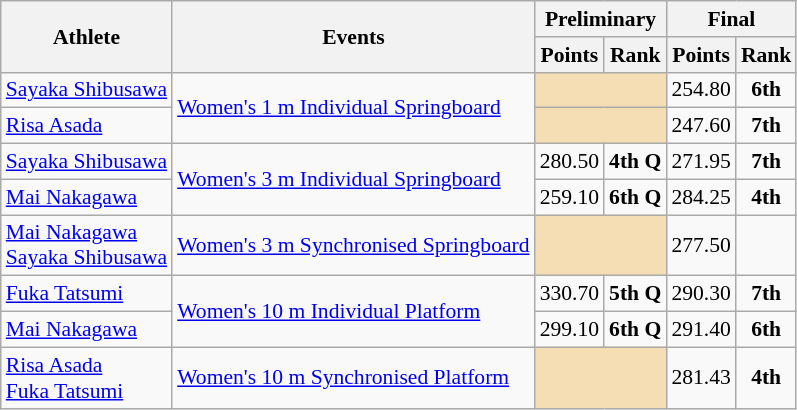<table class=wikitable style="font-size:90%">
<tr>
<th rowspan=2>Athlete</th>
<th rowspan=2>Events</th>
<th colspan=2>Preliminary</th>
<th colspan=2>Final</th>
</tr>
<tr>
<th>Points</th>
<th>Rank</th>
<th>Points</th>
<th>Rank</th>
</tr>
<tr>
<td><a href='#'>Sayaka Shibusawa</a></td>
<td rowspan=2><a href='#'>Women's 1 m Individual Springboard</a></td>
<td colspan="2" style="background:wheat;"></td>
<td align=center>254.80</td>
<td align=center><strong>6th</strong></td>
</tr>
<tr>
<td><a href='#'>Risa Asada</a></td>
<td colspan="2" style="background:wheat;"></td>
<td align=center>247.60</td>
<td align=center><strong>7th</strong></td>
</tr>
<tr>
<td><a href='#'>Sayaka Shibusawa</a></td>
<td rowspan=2><a href='#'>Women's 3 m Individual Springboard</a></td>
<td align=center>280.50</td>
<td align=center><strong>4th Q</strong></td>
<td align=center>271.95</td>
<td align=center><strong>7th</strong></td>
</tr>
<tr>
<td><a href='#'>Mai Nakagawa</a></td>
<td align=center>259.10</td>
<td align=center><strong>6th Q</strong></td>
<td align=center>284.25</td>
<td align=center><strong>4th</strong></td>
</tr>
<tr>
<td><a href='#'>Mai Nakagawa</a><br><a href='#'>Sayaka Shibusawa</a></td>
<td><a href='#'>Women's 3 m Synchronised Springboard</a></td>
<td colspan="2" style="background:wheat;"></td>
<td align=center>277.50</td>
<td align=center></td>
</tr>
<tr>
<td><a href='#'>Fuka Tatsumi</a></td>
<td rowspan=2><a href='#'>Women's 10 m Individual Platform</a></td>
<td align=center>330.70</td>
<td align=center><strong>5th Q</strong></td>
<td align=center>290.30</td>
<td align=center><strong>7th</strong></td>
</tr>
<tr>
<td><a href='#'>Mai Nakagawa</a></td>
<td align=center>299.10</td>
<td align=center><strong>6th Q</strong></td>
<td align=center>291.40</td>
<td align=center><strong>6th</strong></td>
</tr>
<tr>
<td><a href='#'>Risa Asada</a><br><a href='#'>Fuka Tatsumi</a></td>
<td><a href='#'>Women's 10 m Synchronised Platform</a></td>
<td colspan="2" style="background:wheat;"></td>
<td align=center>281.43</td>
<td align=center><strong>4th</strong></td>
</tr>
</table>
